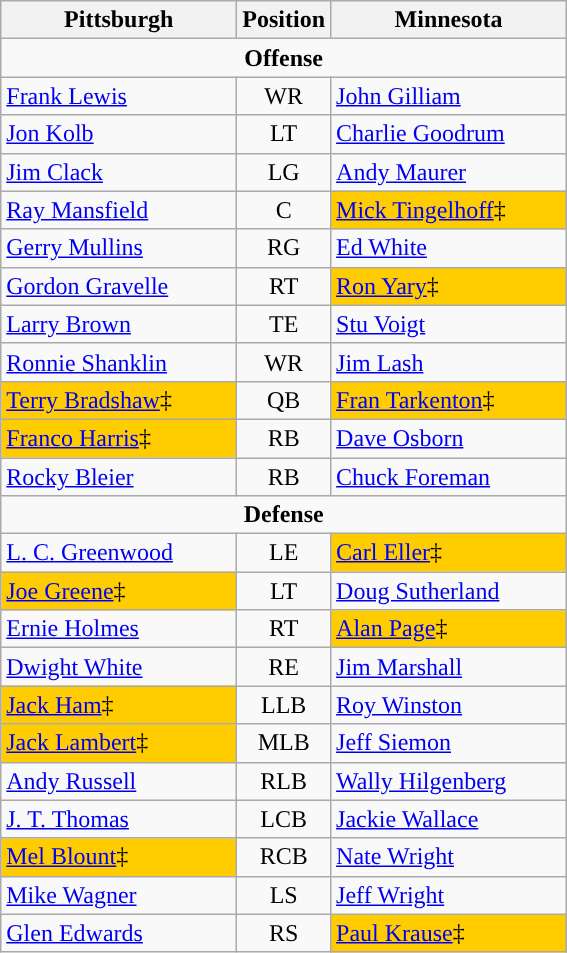<table class="wikitable">
<tr>
<th width="150px">Pittsburgh</th>
<th>Position</th>
<th width="150px">Minnesota</th>
</tr>
<tr>
<td colspan="3" style="text-align:center;"><strong>Offense</strong></td>
</tr>
<tr>
<td><a href='#'>Frank Lewis</a></td>
<td style="text-align:center;">WR</td>
<td><a href='#'>John Gilliam</a></td>
</tr>
<tr>
<td><a href='#'>Jon Kolb</a></td>
<td style="text-align:center;">LT</td>
<td><a href='#'>Charlie Goodrum</a></td>
</tr>
<tr>
<td><a href='#'>Jim Clack</a></td>
<td style="text-align:center;">LG</td>
<td><a href='#'>Andy Maurer</a></td>
</tr>
<tr>
<td><a href='#'>Ray Mansfield</a></td>
<td style="text-align:center;">C</td>
<td bgcolor="#FFCC00"><a href='#'>Mick Tingelhoff</a>‡</td>
</tr>
<tr>
<td><a href='#'>Gerry Mullins</a></td>
<td style="text-align:center;">RG</td>
<td><a href='#'>Ed White</a></td>
</tr>
<tr>
<td><a href='#'>Gordon Gravelle</a></td>
<td style="text-align:center;">RT</td>
<td bgcolor="#FFCC00"><a href='#'>Ron Yary</a>‡</td>
</tr>
<tr>
<td><a href='#'>Larry Brown</a></td>
<td style="text-align:center;">TE</td>
<td><a href='#'>Stu Voigt</a></td>
</tr>
<tr>
<td><a href='#'>Ronnie Shanklin</a></td>
<td style="text-align:center;">WR</td>
<td><a href='#'>Jim Lash</a></td>
</tr>
<tr>
<td bgcolor="#FFCC00"><a href='#'>Terry Bradshaw</a>‡</td>
<td style="text-align:center;">QB</td>
<td bgcolor="#FFCC00"><a href='#'>Fran Tarkenton</a>‡</td>
</tr>
<tr>
<td bgcolor="#FFCC00"><a href='#'>Franco Harris</a>‡</td>
<td style="text-align:center;">RB</td>
<td><a href='#'>Dave Osborn</a></td>
</tr>
<tr>
<td><a href='#'>Rocky Bleier</a></td>
<td style="text-align:center;">RB</td>
<td><a href='#'>Chuck Foreman</a></td>
</tr>
<tr>
<td colspan="3" style="text-align:center;"><strong>Defense</strong></td>
</tr>
<tr>
<td><a href='#'>L. C. Greenwood</a></td>
<td style="text-align:center;">LE</td>
<td bgcolor="#FFCC00"><a href='#'>Carl Eller</a>‡</td>
</tr>
<tr>
<td bgcolor="#FFCC00"><a href='#'>Joe Greene</a>‡</td>
<td style="text-align:center;">LT</td>
<td><a href='#'>Doug Sutherland</a></td>
</tr>
<tr>
<td><a href='#'>Ernie Holmes</a></td>
<td style="text-align:center;">RT</td>
<td bgcolor="#FFCC00"><a href='#'>Alan Page</a>‡</td>
</tr>
<tr>
<td><a href='#'>Dwight White</a></td>
<td style="text-align:center;">RE</td>
<td><a href='#'>Jim Marshall</a></td>
</tr>
<tr>
<td bgcolor="#FFCC00"><a href='#'>Jack Ham</a>‡</td>
<td style="text-align:center;">LLB</td>
<td><a href='#'>Roy Winston</a></td>
</tr>
<tr>
<td bgcolor="#FFCC00"><a href='#'>Jack Lambert</a>‡</td>
<td style="text-align:center;">MLB</td>
<td><a href='#'>Jeff Siemon</a></td>
</tr>
<tr>
<td><a href='#'>Andy Russell</a></td>
<td style="text-align:center;">RLB</td>
<td><a href='#'>Wally Hilgenberg</a></td>
</tr>
<tr>
<td><a href='#'>J. T. Thomas</a></td>
<td style="text-align:center;">LCB</td>
<td><a href='#'>Jackie Wallace</a></td>
</tr>
<tr>
<td bgcolor="#FFCC00"><a href='#'>Mel Blount</a>‡</td>
<td style="text-align:center;">RCB</td>
<td><a href='#'>Nate Wright</a></td>
</tr>
<tr>
<td><a href='#'>Mike Wagner</a></td>
<td style="text-align:center;">LS</td>
<td><a href='#'>Jeff Wright</a></td>
</tr>
<tr>
<td><a href='#'>Glen Edwards</a></td>
<td style="text-align:center;">RS</td>
<td bgcolor="#FFCC00"><a href='#'>Paul Krause</a>‡</td>
</tr>
</table>
